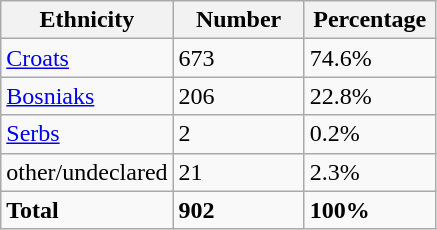<table class="wikitable">
<tr>
<th width="100px">Ethnicity</th>
<th width="80px">Number</th>
<th width="80px">Percentage</th>
</tr>
<tr>
<td><a href='#'>Croats</a></td>
<td>673</td>
<td>74.6%</td>
</tr>
<tr>
<td><a href='#'>Bosniaks</a></td>
<td>206</td>
<td>22.8%</td>
</tr>
<tr>
<td><a href='#'>Serbs</a></td>
<td>2</td>
<td>0.2%</td>
</tr>
<tr>
<td>other/undeclared</td>
<td>21</td>
<td>2.3%</td>
</tr>
<tr>
<td><strong>Total</strong></td>
<td><strong>902</strong></td>
<td><strong>100%</strong></td>
</tr>
</table>
